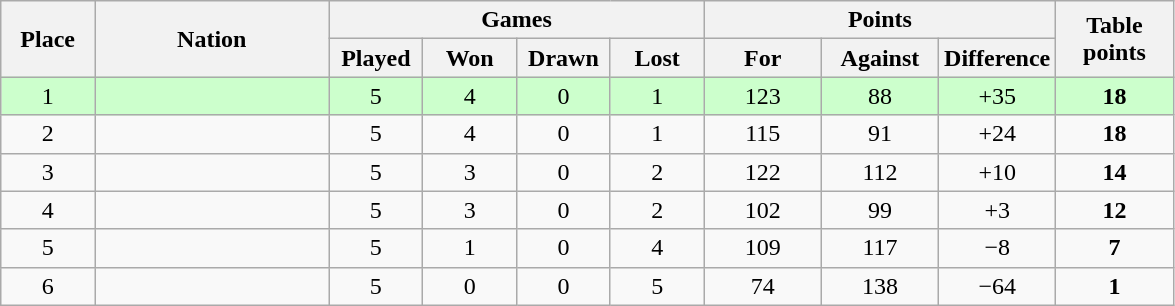<table class="wikitable" style="text-align:center">
<tr>
<th rowspan=2 width="8%">Place</th>
<th rowspan=2 width="20%">Nation</th>
<th colspan=4 width="32%">Games</th>
<th colspan=3 width="30%">Points</th>
<th rowspan=2 width="10%">Table<br>points</th>
</tr>
<tr>
<th width="8%">Played</th>
<th width="8%">Won</th>
<th width="8%">Drawn</th>
<th width="8%">Lost</th>
<th width="10%">For</th>
<th width="10%">Against</th>
<th width="10%">Difference</th>
</tr>
<tr bgcolor="#ccffcc">
<td>1</td>
<td align=left></td>
<td>5</td>
<td>4</td>
<td>0</td>
<td>1</td>
<td>123</td>
<td>88</td>
<td>+35</td>
<td><strong>18</strong></td>
</tr>
<tr>
<td>2</td>
<td align=left></td>
<td>5</td>
<td>4</td>
<td>0</td>
<td>1</td>
<td>115</td>
<td>91</td>
<td>+24</td>
<td><strong>18</strong></td>
</tr>
<tr>
<td>3</td>
<td align=left></td>
<td>5</td>
<td>3</td>
<td>0</td>
<td>2</td>
<td>122</td>
<td>112</td>
<td>+10</td>
<td><strong>14</strong></td>
</tr>
<tr>
<td>4</td>
<td align=left></td>
<td>5</td>
<td>3</td>
<td>0</td>
<td>2</td>
<td>102</td>
<td>99</td>
<td>+3</td>
<td><strong>12</strong></td>
</tr>
<tr>
<td>5</td>
<td align=left></td>
<td>5</td>
<td>1</td>
<td>0</td>
<td>4</td>
<td>109</td>
<td>117</td>
<td>−8</td>
<td><strong>7</strong></td>
</tr>
<tr>
<td>6</td>
<td align=left></td>
<td>5</td>
<td>0</td>
<td>0</td>
<td>5</td>
<td>74</td>
<td>138</td>
<td>−64</td>
<td><strong>1</strong></td>
</tr>
</table>
